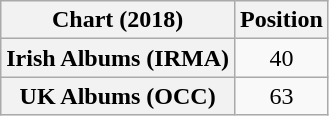<table class="wikitable plainrowheaders" style="text-align:center">
<tr>
<th>Chart (2018)</th>
<th>Position</th>
</tr>
<tr>
<th scope="row">Irish Albums (IRMA)</th>
<td>40</td>
</tr>
<tr>
<th scope="row">UK Albums (OCC)</th>
<td>63</td>
</tr>
</table>
